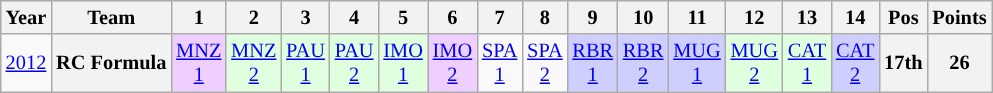<table class="wikitable" style="text-align:center; font-size:85%">
<tr>
<th>Year</th>
<th>Team</th>
<th>1</th>
<th>2</th>
<th>3</th>
<th>4</th>
<th>5</th>
<th>6</th>
<th>7</th>
<th>8</th>
<th>9</th>
<th>10</th>
<th>11</th>
<th>12</th>
<th>13</th>
<th>14</th>
<th>Pos</th>
<th>Points</th>
</tr>
<tr>
<td><a href='#'>2012</a></td>
<th nowrap>RC Formula</th>
<td style="background:#EFCFFF;"><a href='#'>MNZ<br>1</a><br></td>
<td style="background:#DFFFDF;"><a href='#'>MNZ<br>2</a><br></td>
<td style="background:#DFFFDF;"><a href='#'>PAU<br>1</a><br></td>
<td style="background:#DFFFDF;"><a href='#'>PAU<br>2</a><br></td>
<td style="background:#DFFFDF;"><a href='#'>IMO<br>1</a><br></td>
<td style="background:#EFCFFF;"><a href='#'>IMO<br>2</a><br></td>
<td style="background:#;"><a href='#'>SPA<br>1</a><br></td>
<td style="background:#;"><a href='#'>SPA<br>2</a><br></td>
<td style="background:#CFCFFF;"><a href='#'>RBR<br>1</a><br></td>
<td style="background:#CFCFFF;"><a href='#'>RBR<br>2</a><br></td>
<td style="background:#CFCFFF;"><a href='#'>MUG<br>1</a><br></td>
<td style="background:#DFFFDF;"><a href='#'>MUG<br>2</a><br></td>
<td style="background:#DFFFDF;"><a href='#'>CAT<br>1</a><br></td>
<td style="background:#CFCFFF;"><a href='#'>CAT<br>2</a><br></td>
<th>17th</th>
<th>26</th>
</tr>
</table>
